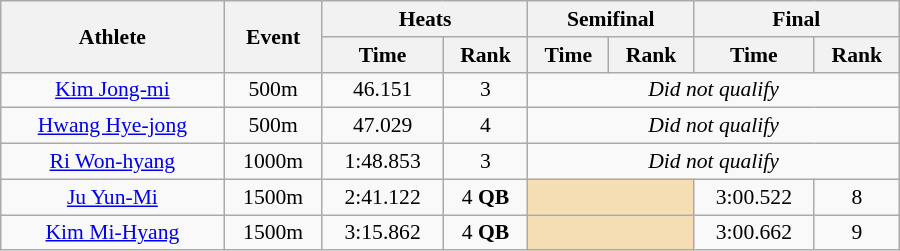<table class="wikitable" style="font-size:90%; text-align:center; width:600px">
<tr>
<th rowspan="2">Athlete</th>
<th rowspan="2">Event</th>
<th colspan="2">Heats</th>
<th colspan="2">Semifinal</th>
<th colspan="2">Final</th>
</tr>
<tr>
<th>Time</th>
<th>Rank</th>
<th>Time</th>
<th>Rank</th>
<th>Time</th>
<th>Rank</th>
</tr>
<tr>
<td><a href='#'>Kim Jong-mi</a></td>
<td>500m</td>
<td>46.151</td>
<td>3</td>
<td colspan=4><em>Did not qualify</em></td>
</tr>
<tr>
<td><a href='#'>Hwang Hye-jong</a></td>
<td>500m</td>
<td>47.029</td>
<td>4</td>
<td colspan=4><em>Did not qualify</em></td>
</tr>
<tr>
<td><a href='#'>Ri Won-hyang</a></td>
<td>1000m</td>
<td>1:48.853</td>
<td>3</td>
<td colspan=4><em>Did not qualify</em></td>
</tr>
<tr>
<td><a href='#'>Ju Yun-Mi</a></td>
<td>1500m</td>
<td>2:41.122</td>
<td>4 <strong>QB</strong></td>
<td colspan=2 bgcolor=wheat></td>
<td>3:00.522</td>
<td>8</td>
</tr>
<tr>
<td><a href='#'>Kim Mi-Hyang</a></td>
<td>1500m</td>
<td>3:15.862</td>
<td>4 <strong>QB</strong></td>
<td colspan=2 bgcolor=wheat></td>
<td>3:00.662</td>
<td>9</td>
</tr>
</table>
